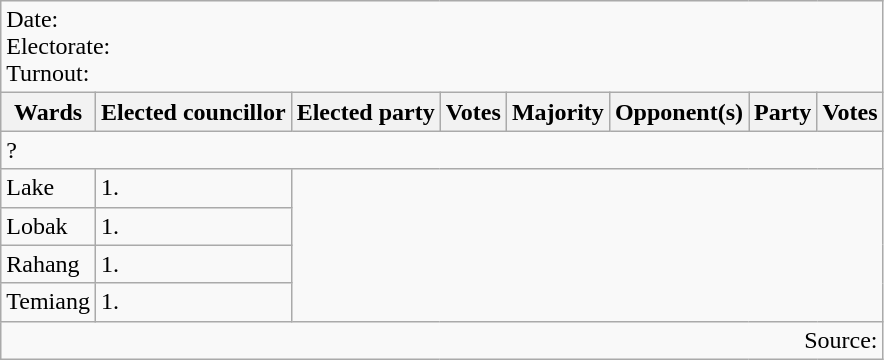<table class=wikitable>
<tr>
<td colspan=8>Date: <br>Electorate: <br>Turnout:</td>
</tr>
<tr>
<th>Wards</th>
<th>Elected councillor</th>
<th>Elected party</th>
<th>Votes</th>
<th>Majority</th>
<th>Opponent(s)</th>
<th>Party</th>
<th>Votes</th>
</tr>
<tr>
<td colspan=8>? </td>
</tr>
<tr>
<td>Lake</td>
<td>1.</td>
</tr>
<tr>
<td>Lobak</td>
<td>1.</td>
</tr>
<tr>
<td>Rahang</td>
<td>1.</td>
</tr>
<tr>
<td>Temiang</td>
<td>1.</td>
</tr>
<tr>
<td colspan=8 align=right>Source:</td>
</tr>
</table>
